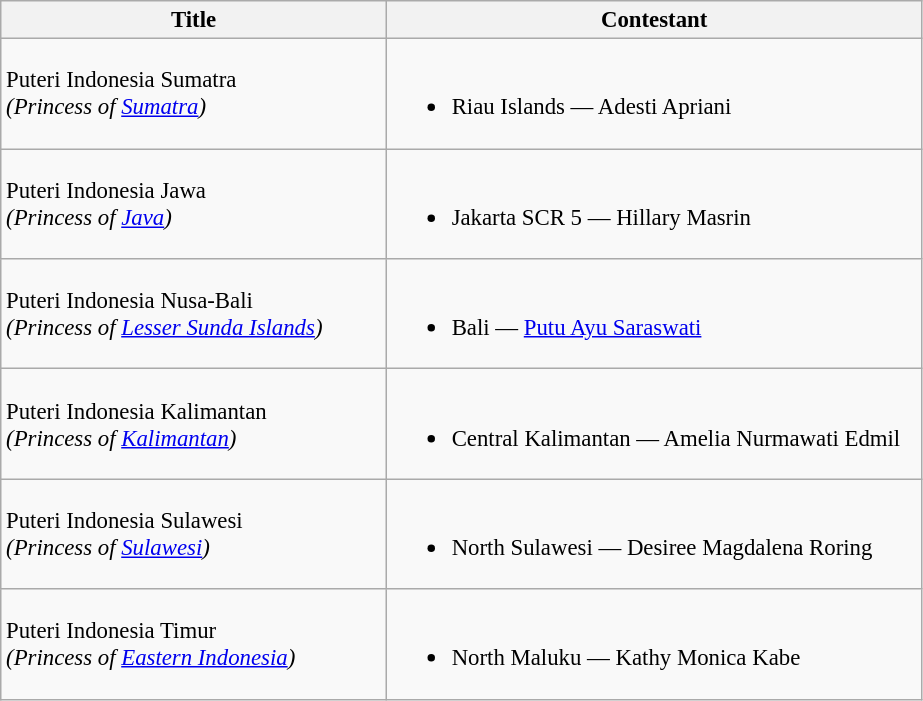<table class="wikitable sortable" style="font-size:95%;">
<tr>
<th style="width:250px;">Title</th>
<th style="width:350px;">Contestant</th>
</tr>
<tr>
<td>Puteri Indonesia Sumatra<br><em>(Princess of <a href='#'>Sumatra</a>)</em></td>
<td><br><ul><li>Riau Islands — Adesti Apriani</li></ul></td>
</tr>
<tr>
<td>Puteri Indonesia Jawa<br><em>(Princess of <a href='#'>Java</a>)</em></td>
<td><br><ul><li>Jakarta SCR 5 — Hillary Masrin</li></ul></td>
</tr>
<tr>
<td>Puteri Indonesia Nusa-Bali<br><em>(Princess of <a href='#'>Lesser Sunda Islands</a>)</em></td>
<td><br><ul><li>Bali — <a href='#'>Putu Ayu Saraswati</a></li></ul></td>
</tr>
<tr>
<td>Puteri Indonesia Kalimantan<br><em>(Princess of <a href='#'>Kalimantan</a>)</em></td>
<td><br><ul><li>Central Kalimantan — Amelia Nurmawati Edmil</li></ul></td>
</tr>
<tr>
<td>Puteri Indonesia Sulawesi<br><em>(Princess of <a href='#'>Sulawesi</a>)</em></td>
<td><br><ul><li>North Sulawesi — Desiree Magdalena Roring</li></ul></td>
</tr>
<tr>
<td>Puteri Indonesia Timur<br><em>(Princess of <a href='#'>Eastern Indonesia</a>)</em></td>
<td><br><ul><li>North Maluku — Kathy Monica Kabe</li></ul></td>
</tr>
</table>
